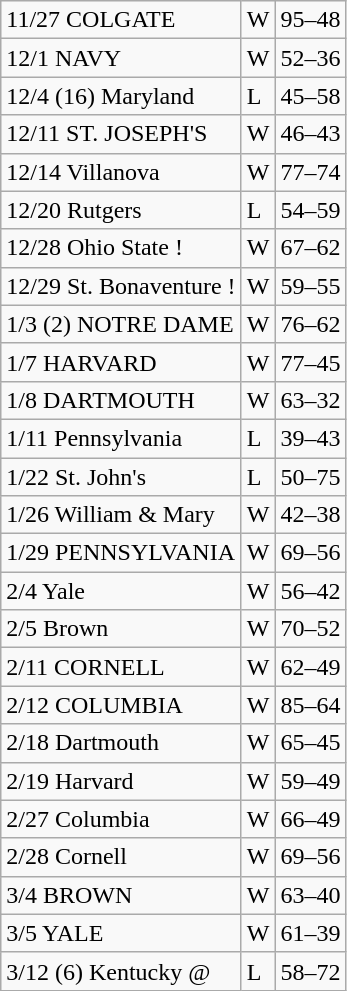<table class="wikitable">
<tr>
<td>11/27 COLGATE</td>
<td>W</td>
<td>95–48</td>
</tr>
<tr>
<td>12/1 NAVY</td>
<td>W</td>
<td>52–36</td>
</tr>
<tr>
<td>12/4 (16) Maryland</td>
<td>L</td>
<td>45–58</td>
</tr>
<tr>
<td>12/11 ST. JOSEPH'S</td>
<td>W</td>
<td>46–43</td>
</tr>
<tr>
<td>12/14 Villanova</td>
<td>W</td>
<td>77–74</td>
</tr>
<tr>
<td>12/20 Rutgers</td>
<td>L</td>
<td>54–59</td>
</tr>
<tr>
<td>12/28 Ohio State !</td>
<td>W</td>
<td>67–62</td>
</tr>
<tr>
<td>12/29 St. Bonaventure !</td>
<td>W</td>
<td>59–55</td>
</tr>
<tr>
<td>1/3 (2) NOTRE DAME</td>
<td>W</td>
<td>76–62</td>
</tr>
<tr>
<td>1/7 HARVARD</td>
<td>W</td>
<td>77–45</td>
</tr>
<tr>
<td>1/8 DARTMOUTH</td>
<td>W</td>
<td>63–32</td>
</tr>
<tr>
<td>1/11 Pennsylvania</td>
<td>L</td>
<td>39–43</td>
</tr>
<tr>
<td>1/22 St. John's</td>
<td>L</td>
<td>50–75</td>
</tr>
<tr>
<td>1/26 William & Mary</td>
<td>W</td>
<td>42–38</td>
</tr>
<tr>
<td>1/29 PENNSYLVANIA</td>
<td>W</td>
<td>69–56</td>
</tr>
<tr>
<td>2/4 Yale</td>
<td>W</td>
<td>56–42</td>
</tr>
<tr>
<td>2/5 Brown</td>
<td>W</td>
<td>70–52</td>
</tr>
<tr>
<td>2/11 CORNELL</td>
<td>W</td>
<td>62–49</td>
</tr>
<tr>
<td>2/12 COLUMBIA</td>
<td>W</td>
<td>85–64</td>
</tr>
<tr>
<td>2/18 Dartmouth</td>
<td>W</td>
<td>65–45</td>
</tr>
<tr>
<td>2/19 Harvard</td>
<td>W</td>
<td>59–49</td>
</tr>
<tr>
<td>2/27 Columbia</td>
<td>W</td>
<td>66–49</td>
</tr>
<tr>
<td>2/28 Cornell</td>
<td>W</td>
<td>69–56</td>
</tr>
<tr>
<td>3/4 BROWN</td>
<td>W</td>
<td>63–40</td>
</tr>
<tr>
<td>3/5 YALE</td>
<td>W</td>
<td>61–39</td>
</tr>
<tr>
<td>3/12 (6) Kentucky @</td>
<td>L</td>
<td>58–72</td>
</tr>
</table>
